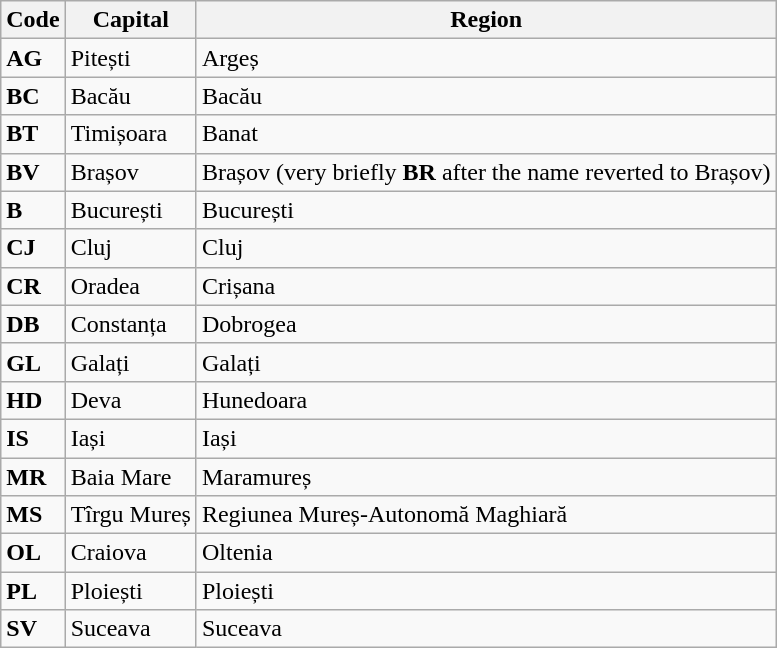<table class= "wikitable sortable">
<tr>
<th>Code</th>
<th class="unsortable">Capital</th>
<th class="unsortable">Region</th>
</tr>
<tr>
<td><strong>AG</strong></td>
<td>Pitești</td>
<td>Argeș</td>
</tr>
<tr>
<td><strong>BC</strong></td>
<td>Bacău</td>
<td>Bacău</td>
</tr>
<tr>
<td><strong>BT</strong></td>
<td>Timișoara</td>
<td>Banat</td>
</tr>
<tr>
<td><strong>BV</strong></td>
<td>Brașov</td>
<td>Brașov (very briefly <strong>BR</strong> after the name reverted to Brașov)</td>
</tr>
<tr>
<td><strong>B</strong></td>
<td>București</td>
<td>București</td>
</tr>
<tr>
<td><strong>CJ</strong></td>
<td>Cluj</td>
<td>Cluj</td>
</tr>
<tr>
<td><strong>CR</strong></td>
<td>Oradea</td>
<td>Crișana</td>
</tr>
<tr>
<td><strong>DB</strong></td>
<td>Constanța</td>
<td>Dobrogea</td>
</tr>
<tr>
<td><strong>GL</strong></td>
<td>Galați</td>
<td>Galați</td>
</tr>
<tr>
<td><strong>HD</strong></td>
<td>Deva</td>
<td>Hunedoara</td>
</tr>
<tr>
<td><strong>IS</strong></td>
<td>Iași</td>
<td>Iași</td>
</tr>
<tr>
<td><strong>MR</strong></td>
<td>Baia Mare</td>
<td>Maramureș</td>
</tr>
<tr>
<td><strong>MS</strong></td>
<td>Tîrgu Mureș</td>
<td>Regiunea Mureș-Autonomă Maghiară</td>
</tr>
<tr>
<td><strong>OL</strong></td>
<td>Craiova</td>
<td>Oltenia</td>
</tr>
<tr>
<td><strong>PL</strong></td>
<td>Ploiești</td>
<td>Ploiești</td>
</tr>
<tr>
<td><strong>SV</strong></td>
<td>Suceava</td>
<td>Suceava</td>
</tr>
</table>
